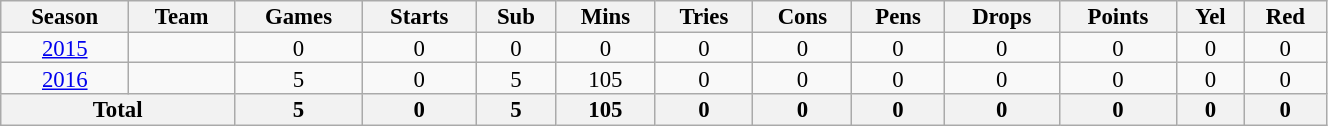<table class="wikitable" style="text-align:center; line-height:90%; font-size:95%; width:70%;">
<tr>
<th>Season</th>
<th>Team</th>
<th>Games</th>
<th>Starts</th>
<th>Sub</th>
<th>Mins</th>
<th>Tries</th>
<th>Cons</th>
<th>Pens</th>
<th>Drops</th>
<th>Points</th>
<th>Yel</th>
<th>Red</th>
</tr>
<tr>
<td><a href='#'>2015</a></td>
<td></td>
<td>0</td>
<td>0</td>
<td>0</td>
<td>0</td>
<td>0</td>
<td>0</td>
<td>0</td>
<td>0</td>
<td>0</td>
<td>0</td>
<td>0</td>
</tr>
<tr>
<td><a href='#'>2016</a></td>
<td></td>
<td>5</td>
<td>0</td>
<td>5</td>
<td>105</td>
<td>0</td>
<td>0</td>
<td>0</td>
<td>0</td>
<td>0</td>
<td>0</td>
<td>0</td>
</tr>
<tr>
<th colspan="2">Total</th>
<th>5</th>
<th>0</th>
<th>5</th>
<th>105</th>
<th>0</th>
<th>0</th>
<th>0</th>
<th>0</th>
<th>0</th>
<th>0</th>
<th>0</th>
</tr>
</table>
